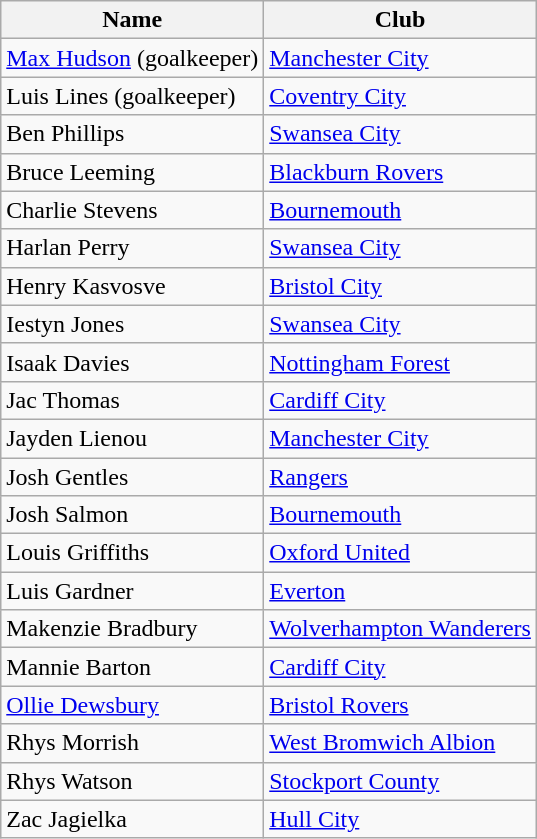<table class="wikitable sortable">
<tr>
<th>Name</th>
<th>Club</th>
</tr>
<tr>
<td><a href='#'>Max Hudson</a> (goalkeeper)</td>
<td> <a href='#'>Manchester City</a></td>
</tr>
<tr>
<td>Luis Lines (goalkeeper)</td>
<td> <a href='#'>Coventry City</a></td>
</tr>
<tr>
<td>Ben Phillips</td>
<td> <a href='#'>Swansea City</a></td>
</tr>
<tr>
<td>Bruce Leeming</td>
<td> <a href='#'>Blackburn Rovers</a></td>
</tr>
<tr>
<td>Charlie Stevens</td>
<td> <a href='#'>Bournemouth</a></td>
</tr>
<tr>
<td>Harlan Perry</td>
<td> <a href='#'>Swansea City</a></td>
</tr>
<tr>
<td>Henry Kasvosve</td>
<td> <a href='#'>Bristol City</a></td>
</tr>
<tr>
<td>Iestyn Jones</td>
<td> <a href='#'>Swansea City</a></td>
</tr>
<tr>
<td>Isaak Davies</td>
<td> <a href='#'>Nottingham Forest</a></td>
</tr>
<tr>
<td>Jac Thomas</td>
<td> <a href='#'>Cardiff City</a></td>
</tr>
<tr>
<td>Jayden Lienou</td>
<td> <a href='#'>Manchester City</a></td>
</tr>
<tr>
<td>Josh Gentles</td>
<td> <a href='#'>Rangers</a></td>
</tr>
<tr>
<td>Josh Salmon</td>
<td> <a href='#'>Bournemouth</a></td>
</tr>
<tr>
<td>Louis Griffiths</td>
<td> <a href='#'>Oxford United</a></td>
</tr>
<tr>
<td>Luis Gardner</td>
<td> <a href='#'>Everton</a></td>
</tr>
<tr>
<td>Makenzie Bradbury</td>
<td> <a href='#'>Wolverhampton Wanderers</a></td>
</tr>
<tr>
<td>Mannie Barton</td>
<td> <a href='#'>Cardiff City</a></td>
</tr>
<tr>
<td><a href='#'>Ollie Dewsbury</a></td>
<td> <a href='#'>Bristol Rovers</a></td>
</tr>
<tr>
<td>Rhys Morrish</td>
<td> <a href='#'>West Bromwich Albion</a></td>
</tr>
<tr>
<td>Rhys Watson</td>
<td> <a href='#'>Stockport County</a></td>
</tr>
<tr>
<td>Zac Jagielka</td>
<td> <a href='#'>Hull City</a></td>
</tr>
</table>
